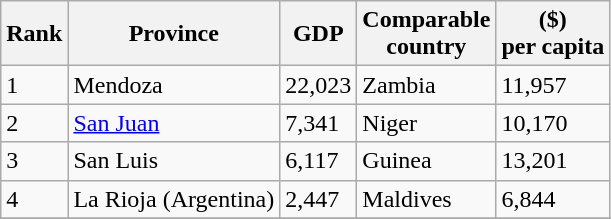<table class="wikitable">
<tr>
<th>Rank</th>
<th>Province</th>
<th>GDP</th>
<th>Comparable<br>country</th>
<th>($)<br>per capita</th>
</tr>
<tr>
<td>1</td>
<td>Mendoza</td>
<td>22,023</td>
<td>Zambia</td>
<td>11,957</td>
</tr>
<tr>
<td>2</td>
<td><a href='#'>San Juan</a></td>
<td>7,341</td>
<td>Niger</td>
<td>10,170</td>
</tr>
<tr>
<td>3</td>
<td>San Luis</td>
<td>6,117</td>
<td>Guinea</td>
<td>13,201</td>
</tr>
<tr>
<td>4</td>
<td>La Rioja (Argentina)</td>
<td>2,447</td>
<td>Maldives</td>
<td>6,844</td>
</tr>
<tr>
</tr>
</table>
